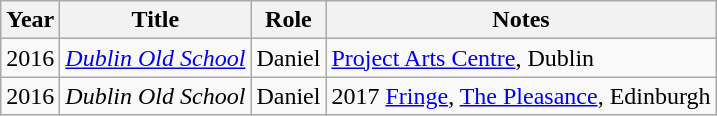<table class="wikitable sortable">
<tr>
<th>Year</th>
<th>Title</th>
<th>Role</th>
<th>Notes</th>
</tr>
<tr>
<td>2016</td>
<td><em><a href='#'>Dublin Old School</a></em></td>
<td>Daniel</td>
<td><a href='#'>Project Arts Centre</a>, Dublin</td>
</tr>
<tr>
<td>2016</td>
<td><em>Dublin Old School</em></td>
<td>Daniel</td>
<td>2017 <a href='#'>Fringe</a>, <a href='#'>The Pleasance</a>, Edinburgh</td>
</tr>
</table>
